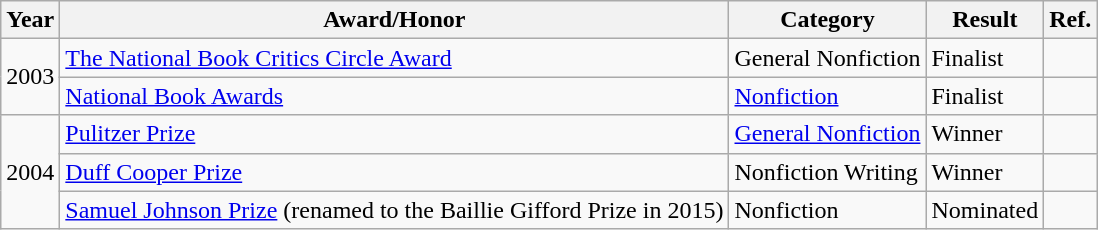<table class="wikitable">
<tr>
<th>Year</th>
<th>Award/Honor</th>
<th>Category</th>
<th>Result</th>
<th>Ref.</th>
</tr>
<tr>
<td rowspan="2">2003</td>
<td><a href='#'>The National Book Critics Circle Award</a></td>
<td>General Nonfiction</td>
<td>Finalist</td>
<td></td>
</tr>
<tr>
<td><a href='#'>National Book Awards</a></td>
<td><a href='#'>Nonfiction</a></td>
<td>Finalist</td>
<td></td>
</tr>
<tr>
<td rowspan="3">2004</td>
<td><a href='#'>Pulitzer Prize</a></td>
<td><a href='#'>General Nonfiction</a></td>
<td>Winner</td>
<td></td>
</tr>
<tr>
<td><a href='#'>Duff Cooper Prize</a></td>
<td>Nonfiction Writing</td>
<td>Winner</td>
<td></td>
</tr>
<tr>
<td><a href='#'>Samuel Johnson Prize</a> (renamed to the Baillie Gifford Prize in 2015)</td>
<td>Nonfiction</td>
<td>Nominated</td>
<td></td>
</tr>
</table>
